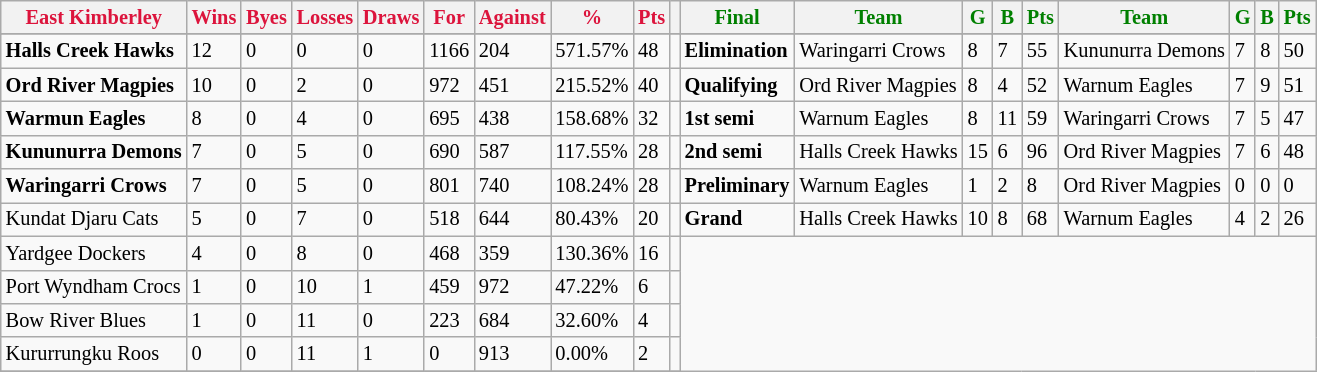<table style="font-size: 85%; text-align: left;" class="wikitable">
<tr>
<th style="color:crimson">East Kimberley</th>
<th style="color:crimson">Wins</th>
<th style="color:crimson">Byes</th>
<th style="color:crimson">Losses</th>
<th style="color:crimson">Draws</th>
<th style="color:crimson">For</th>
<th style="color:crimson">Against</th>
<th style="color:crimson">%</th>
<th style="color:crimson">Pts</th>
<th></th>
<th style="color:green">Final</th>
<th style="color:green">Team</th>
<th style="color:green">G</th>
<th style="color:green">B</th>
<th style="color:green">Pts</th>
<th style="color:green">Team</th>
<th style="color:green">G</th>
<th style="color:green">B</th>
<th style="color:green">Pts</th>
</tr>
<tr>
</tr>
<tr>
</tr>
<tr>
<td><strong>	Halls Creek Hawks	</strong></td>
<td>12</td>
<td>0</td>
<td>0</td>
<td>0</td>
<td>1166</td>
<td>204</td>
<td>571.57%</td>
<td>48</td>
<td></td>
<td><strong>Elimination</strong></td>
<td>Waringarri Crows</td>
<td>8</td>
<td>7</td>
<td>55</td>
<td>Kununurra Demons</td>
<td>7</td>
<td>8</td>
<td>50</td>
</tr>
<tr>
<td><strong>	Ord River Magpies	</strong></td>
<td>10</td>
<td>0</td>
<td>2</td>
<td>0</td>
<td>972</td>
<td>451</td>
<td>215.52%</td>
<td>40</td>
<td></td>
<td><strong>Qualifying</strong></td>
<td>Ord River Magpies</td>
<td>8</td>
<td>4</td>
<td>52</td>
<td>Warnum Eagles</td>
<td>7</td>
<td>9</td>
<td>51</td>
</tr>
<tr>
<td><strong>	Warmun Eagles	</strong></td>
<td>8</td>
<td>0</td>
<td>4</td>
<td>0</td>
<td>695</td>
<td>438</td>
<td>158.68%</td>
<td>32</td>
<td></td>
<td><strong>1st semi</strong></td>
<td>Warnum Eagles</td>
<td>8</td>
<td>11</td>
<td>59</td>
<td>Waringarri Crows</td>
<td>7</td>
<td>5</td>
<td>47</td>
</tr>
<tr>
<td><strong>	Kununurra Demons	</strong></td>
<td>7</td>
<td>0</td>
<td>5</td>
<td>0</td>
<td>690</td>
<td>587</td>
<td>117.55%</td>
<td>28</td>
<td></td>
<td><strong>2nd semi</strong></td>
<td>Halls Creek Hawks</td>
<td>15</td>
<td>6</td>
<td>96</td>
<td>Ord River Magpies</td>
<td>7</td>
<td>6</td>
<td>48</td>
</tr>
<tr>
<td><strong>	Waringarri Crows	</strong></td>
<td>7</td>
<td>0</td>
<td>5</td>
<td>0</td>
<td>801</td>
<td>740</td>
<td>108.24%</td>
<td>28</td>
<td></td>
<td><strong>Preliminary</strong></td>
<td>Warnum Eagles</td>
<td>1</td>
<td>2</td>
<td>8</td>
<td>Ord River Magpies</td>
<td>0</td>
<td>0</td>
<td>0</td>
</tr>
<tr>
<td>Kundat Djaru Cats</td>
<td>5</td>
<td>0</td>
<td>7</td>
<td>0</td>
<td>518</td>
<td>644</td>
<td>80.43%</td>
<td>20</td>
<td></td>
<td><strong>Grand</strong></td>
<td>Halls Creek Hawks</td>
<td>10</td>
<td>8</td>
<td>68</td>
<td>Warnum Eagles</td>
<td>4</td>
<td>2</td>
<td>26</td>
</tr>
<tr>
<td>Yardgee Dockers</td>
<td>4</td>
<td>0</td>
<td>8</td>
<td>0</td>
<td>468</td>
<td>359</td>
<td>130.36%</td>
<td>16</td>
<td></td>
</tr>
<tr>
<td>Port Wyndham Crocs</td>
<td>1</td>
<td>0</td>
<td>10</td>
<td>1</td>
<td>459</td>
<td>972</td>
<td>47.22%</td>
<td>6</td>
<td></td>
</tr>
<tr>
<td>Bow River Blues</td>
<td>1</td>
<td>0</td>
<td>11</td>
<td>0</td>
<td>223</td>
<td>684</td>
<td>32.60%</td>
<td>4</td>
<td></td>
</tr>
<tr>
<td>Kururrungku Roos</td>
<td>0</td>
<td>0</td>
<td>11</td>
<td>1</td>
<td>0</td>
<td>913</td>
<td>0.00%</td>
<td>2</td>
<td></td>
</tr>
<tr>
</tr>
</table>
